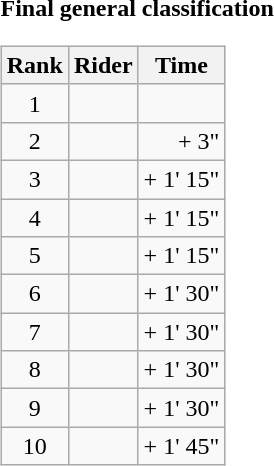<table>
<tr>
<td><strong>Final general classification</strong><br><table class="wikitable">
<tr>
<th scope="col">Rank</th>
<th scope="col">Rider</th>
<th scope="col">Time</th>
</tr>
<tr>
<td style="text-align:center;">1</td>
<td></td>
<td style="text-align:right;"></td>
</tr>
<tr>
<td style="text-align:center;">2</td>
<td></td>
<td style="text-align:right;">+ 3"</td>
</tr>
<tr>
<td style="text-align:center;">3</td>
<td></td>
<td style="text-align:right;">+ 1' 15"</td>
</tr>
<tr>
<td style="text-align:center;">4</td>
<td></td>
<td style="text-align:right;">+ 1' 15"</td>
</tr>
<tr>
<td style="text-align:center;">5</td>
<td></td>
<td style="text-align:right;">+ 1' 15"</td>
</tr>
<tr>
<td style="text-align:center;">6</td>
<td></td>
<td style="text-align:right;">+ 1' 30"</td>
</tr>
<tr>
<td style="text-align:center;">7</td>
<td></td>
<td style="text-align:right;">+ 1' 30"</td>
</tr>
<tr>
<td style="text-align:center;">8</td>
<td></td>
<td style="text-align:right;">+ 1' 30"</td>
</tr>
<tr>
<td style="text-align:center;">9</td>
<td></td>
<td style="text-align:right;">+ 1' 30"</td>
</tr>
<tr>
<td style="text-align:center;">10</td>
<td></td>
<td style="text-align:right;">+ 1' 45"</td>
</tr>
</table>
</td>
</tr>
</table>
